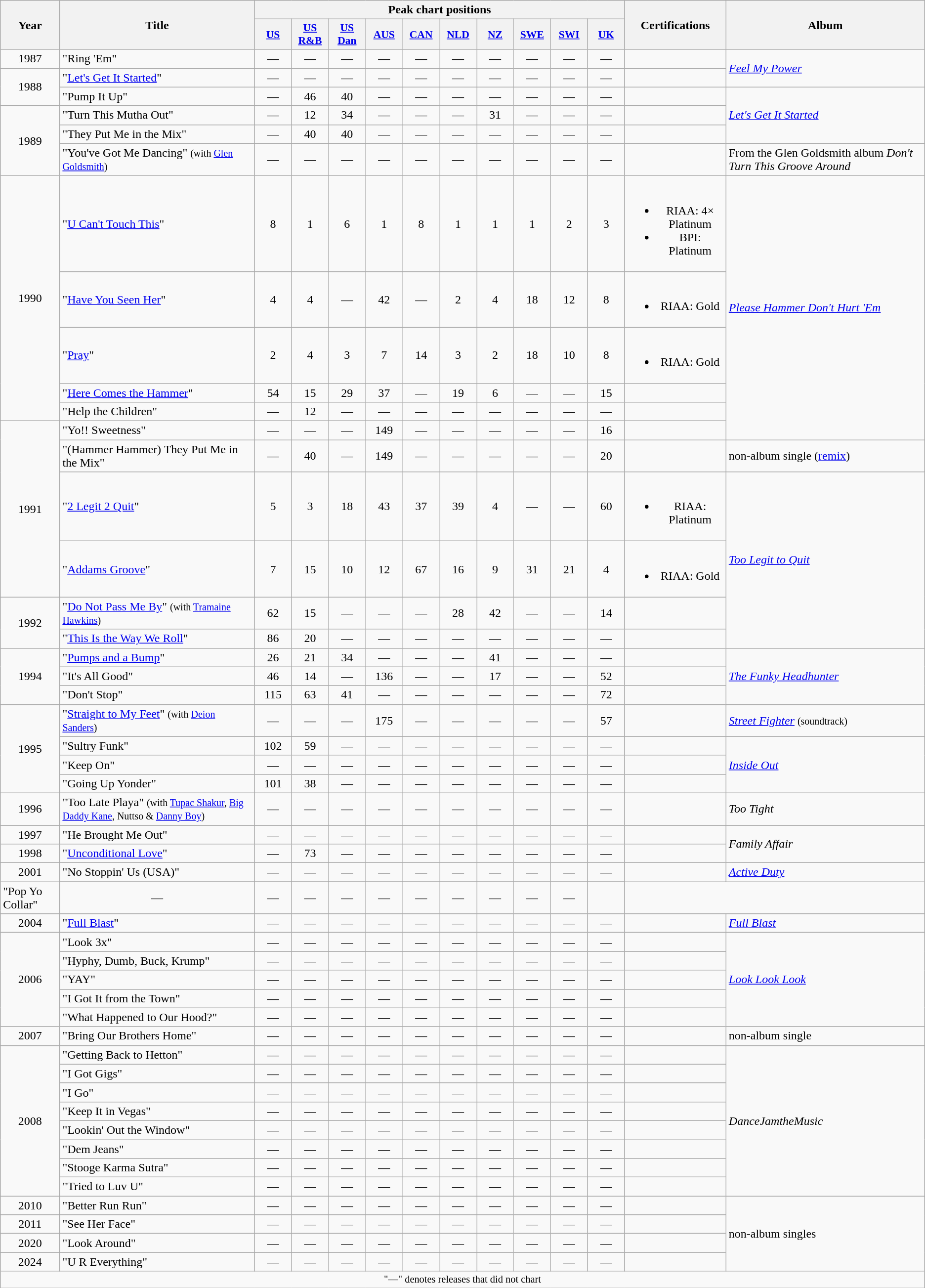<table class="wikitable" style="text-align:center;">
<tr>
<th rowspan="2">Year</th>
<th rowspan="2">Title</th>
<th colspan="10">Peak chart positions</th>
<th rowspan="2">Certifications</th>
<th rowspan="2">Album</th>
</tr>
<tr>
<th scope="col" style="width:3em;font-size:90%;"><a href='#'>US</a><br></th>
<th scope="col" style="width:3em;font-size:90%;"><a href='#'>US R&B</a><br></th>
<th scope="col" style="width:3em;font-size:90%;"><a href='#'>US Dan</a><br></th>
<th scope="col" style="width:3em;font-size:90%;"><a href='#'>AUS</a><br></th>
<th scope="col" style="width:3em;font-size:90%;"><a href='#'>CAN</a><br></th>
<th scope="col" style="width:3em;font-size:90%;"><a href='#'>NLD</a><br></th>
<th scope="col" style="width:3em;font-size:90%;"><a href='#'>NZ</a><br></th>
<th scope="col" style="width:3em;font-size:90%;"><a href='#'>SWE</a><br></th>
<th scope="col" style="width:3em;font-size:90%;"><a href='#'>SWI</a><br></th>
<th scope="col" style="width:3em;font-size:90%;"><a href='#'>UK</a><br></th>
</tr>
<tr>
<td>1987</td>
<td style="text-align:left;">"Ring 'Em"</td>
<td>—</td>
<td>—</td>
<td>—</td>
<td>—</td>
<td>—</td>
<td>—</td>
<td>—</td>
<td>—</td>
<td>—</td>
<td>—</td>
<td></td>
<td style="text-align:left;"rowspan="2"><em><a href='#'>Feel My Power</a></em></td>
</tr>
<tr>
<td rowspan="2">1988</td>
<td style="text-align:left;">"<a href='#'>Let's Get It Started</a>"</td>
<td>—</td>
<td>—</td>
<td>—</td>
<td>—</td>
<td>—</td>
<td>—</td>
<td>—</td>
<td>—</td>
<td>—</td>
<td>—</td>
<td></td>
</tr>
<tr>
<td style="text-align:left;">"Pump It Up"</td>
<td>—</td>
<td>46</td>
<td>40</td>
<td>—</td>
<td>—</td>
<td>—</td>
<td>—</td>
<td>—</td>
<td>—</td>
<td>—</td>
<td></td>
<td style="text-align:left;" rowspan="3"><em><a href='#'>Let's Get It Started</a></em></td>
</tr>
<tr>
<td rowspan="3">1989</td>
<td style="text-align:left;">"Turn This Mutha Out"</td>
<td>—</td>
<td>12</td>
<td>34</td>
<td>—</td>
<td>—</td>
<td>—</td>
<td>31</td>
<td>—</td>
<td>—</td>
<td>—</td>
<td></td>
</tr>
<tr>
<td style="text-align:left;">"They Put Me in the Mix"</td>
<td>—</td>
<td>40</td>
<td>40</td>
<td>—</td>
<td>—</td>
<td>—</td>
<td>—</td>
<td>—</td>
<td>—</td>
<td>—</td>
<td></td>
</tr>
<tr>
<td style="text-align:left;">"You've Got Me Dancing" <small>(with <a href='#'>Glen Goldsmith</a>)</small></td>
<td>—</td>
<td>—</td>
<td>—</td>
<td>—</td>
<td>—</td>
<td>—</td>
<td>—</td>
<td>—</td>
<td>—</td>
<td>—</td>
<td></td>
<td style="text-align:left;">From the Glen Goldsmith album <em>Don't Turn This Groove Around</em></td>
</tr>
<tr>
<td rowspan="5">1990</td>
<td style="text-align:left;">"<a href='#'>U Can't Touch This</a>"</td>
<td>8</td>
<td>1</td>
<td>6</td>
<td>1</td>
<td>8</td>
<td>1</td>
<td>1</td>
<td>1</td>
<td>2</td>
<td>3</td>
<td><br><ul><li>RIAA: 4× Platinum</li><li>BPI: Platinum</li></ul></td>
<td style="text-align:left;" rowspan="6"><em><a href='#'>Please Hammer Don't Hurt 'Em</a></em></td>
</tr>
<tr>
<td style="text-align:left;">"<a href='#'>Have You Seen Her</a>"</td>
<td>4</td>
<td>4</td>
<td>—</td>
<td>42</td>
<td>—</td>
<td>2</td>
<td>4</td>
<td>18</td>
<td>12</td>
<td>8</td>
<td><br><ul><li>RIAA: Gold</li></ul></td>
</tr>
<tr>
<td style="text-align:left;">"<a href='#'>Pray</a>"</td>
<td>2</td>
<td>4</td>
<td>3</td>
<td>7</td>
<td>14</td>
<td>3</td>
<td>2</td>
<td>18</td>
<td>10</td>
<td>8</td>
<td><br><ul><li>RIAA: Gold</li></ul></td>
</tr>
<tr>
<td style="text-align:left;">"<a href='#'>Here Comes the Hammer</a>"</td>
<td>54</td>
<td>15</td>
<td>29</td>
<td>37</td>
<td>—</td>
<td>19</td>
<td>6</td>
<td>—</td>
<td>—</td>
<td>15</td>
<td></td>
</tr>
<tr>
<td style="text-align:left;">"Help the Children"</td>
<td>—</td>
<td>12</td>
<td>—</td>
<td>—</td>
<td>—</td>
<td>—</td>
<td>—</td>
<td>—</td>
<td>—</td>
<td>—</td>
<td></td>
</tr>
<tr>
<td rowspan="4">1991</td>
<td style="text-align:left;">"Yo!! Sweetness"</td>
<td>—</td>
<td>—</td>
<td>—</td>
<td>149</td>
<td>—</td>
<td>—</td>
<td>—</td>
<td>—</td>
<td>—</td>
<td>16</td>
<td></td>
</tr>
<tr>
<td style="text-align:left;">"(Hammer Hammer) They Put Me in the Mix"</td>
<td>—</td>
<td>40</td>
<td>—</td>
<td>149</td>
<td>—</td>
<td>—</td>
<td>—</td>
<td>—</td>
<td>—</td>
<td>20</td>
<td></td>
<td style="text-align:left;">non-album single (<a href='#'>remix</a>)</td>
</tr>
<tr>
<td style="text-align:left;">"<a href='#'>2 Legit 2 Quit</a>"</td>
<td>5</td>
<td>3</td>
<td>18</td>
<td>43</td>
<td>37</td>
<td>39</td>
<td>4</td>
<td>—</td>
<td>—</td>
<td>60</td>
<td><br><ul><li>RIAA: Platinum</li></ul></td>
<td style="text-align:left;" rowspan="4"><em><a href='#'>Too Legit to Quit</a></em></td>
</tr>
<tr>
<td style="text-align:left;">"<a href='#'>Addams Groove</a>"</td>
<td>7</td>
<td>15</td>
<td>10</td>
<td>12</td>
<td>67</td>
<td>16</td>
<td>9</td>
<td>31</td>
<td>21</td>
<td>4</td>
<td><br><ul><li>RIAA: Gold</li></ul></td>
</tr>
<tr>
<td rowspan="2">1992</td>
<td style="text-align:left;">"<a href='#'>Do Not Pass Me By</a>" <small>(with <a href='#'>Tramaine Hawkins</a>)</small></td>
<td>62</td>
<td>15</td>
<td>—</td>
<td>—</td>
<td>—</td>
<td>28</td>
<td>42</td>
<td>—</td>
<td>—</td>
<td>14</td>
<td></td>
</tr>
<tr>
<td style="text-align:left;">"<a href='#'>This Is the Way We Roll</a>"</td>
<td>86</td>
<td>20</td>
<td>—</td>
<td>—</td>
<td>—</td>
<td>—</td>
<td>—</td>
<td>—</td>
<td>—</td>
<td>—</td>
<td></td>
</tr>
<tr>
<td rowspan="3">1994</td>
<td style="text-align:left;">"<a href='#'>Pumps and a Bump</a>"</td>
<td>26</td>
<td>21</td>
<td>34</td>
<td>—</td>
<td>—</td>
<td>—</td>
<td>41</td>
<td>—</td>
<td>—</td>
<td>—</td>
<td></td>
<td style="text-align:left;" rowspan="3"><em><a href='#'>The Funky Headhunter</a></em></td>
</tr>
<tr>
<td style="text-align:left;">"It's All Good"</td>
<td>46</td>
<td>14</td>
<td>—</td>
<td>136</td>
<td>—</td>
<td>—</td>
<td>17</td>
<td>—</td>
<td>—</td>
<td>52</td>
<td></td>
</tr>
<tr>
<td style="text-align:left;">"Don't Stop"</td>
<td>115</td>
<td>63</td>
<td>41</td>
<td>—</td>
<td>—</td>
<td>—</td>
<td>—</td>
<td>—</td>
<td>—</td>
<td>72</td>
<td></td>
</tr>
<tr>
<td rowspan="4">1995</td>
<td style="text-align:left;">"<a href='#'>Straight to My Feet</a>" <small>(with <a href='#'>Deion Sanders</a>)</small></td>
<td>—</td>
<td>—</td>
<td>—</td>
<td>175</td>
<td>—</td>
<td>—</td>
<td>—</td>
<td>—</td>
<td>—</td>
<td>57</td>
<td></td>
<td style="text-align:left;"><em><a href='#'>Street Fighter</a></em> <small>(soundtrack)</small></td>
</tr>
<tr>
<td style="text-align:left;">"Sultry Funk"</td>
<td>102</td>
<td>59</td>
<td>—</td>
<td>—</td>
<td>—</td>
<td>—</td>
<td>—</td>
<td>—</td>
<td>—</td>
<td>—</td>
<td></td>
<td style="text-align:left;" rowspan="3"><em><a href='#'>Inside Out</a></em></td>
</tr>
<tr>
<td style="text-align:left;">"Keep On"</td>
<td>—</td>
<td>—</td>
<td>—</td>
<td>—</td>
<td>—</td>
<td>—</td>
<td>—</td>
<td>—</td>
<td>—</td>
<td>—</td>
<td></td>
</tr>
<tr>
<td style="text-align:left;">"Going Up Yonder"</td>
<td>101</td>
<td>38</td>
<td>—</td>
<td>—</td>
<td>—</td>
<td>—</td>
<td>—</td>
<td>—</td>
<td>—</td>
<td>—</td>
<td></td>
</tr>
<tr>
<td>1996</td>
<td style="text-align:left;">"Too Late Playa" <small>(with <a href='#'>Tupac Shakur</a>, <a href='#'>Big Daddy Kane</a>, Nuttso & <a href='#'>Danny Boy</a>)</small></td>
<td>—</td>
<td>—</td>
<td>—</td>
<td>—</td>
<td>—</td>
<td>—</td>
<td>—</td>
<td>—</td>
<td>—</td>
<td>—</td>
<td></td>
<td style="text-align:left;"><em>Too Tight</em></td>
</tr>
<tr>
<td>1997</td>
<td style="text-align:left;">"He Brought Me Out"</td>
<td>—</td>
<td>—</td>
<td>—</td>
<td>—</td>
<td>—</td>
<td>—</td>
<td>—</td>
<td>—</td>
<td>—</td>
<td>—</td>
<td></td>
<td style="text-align:left;" rowspan="2"><em>Family Affair</em></td>
</tr>
<tr>
<td>1998</td>
<td style="text-align:left;">"<a href='#'>Unconditional Love</a>"</td>
<td>—</td>
<td>73</td>
<td>—</td>
<td>—</td>
<td>—</td>
<td>—</td>
<td>—</td>
<td>—</td>
<td>—</td>
<td>—</td>
<td></td>
</tr>
<tr>
<td rowspan="2">2001</td>
<td style="text-align:left;">"No Stoppin' Us (USA)"</td>
<td>—</td>
<td>—</td>
<td>—</td>
<td>—</td>
<td>—</td>
<td>—</td>
<td>—</td>
<td>—</td>
<td>—</td>
<td>—</td>
<td></td>
<td style="text-align:left;" rowspan="2"><em><a href='#'>Active Duty</a></em></td>
</tr>
<tr>
</tr>
<tr>
<td style="text-align:left;">"Pop Yo Collar"</td>
<td>—</td>
<td>—</td>
<td>—</td>
<td>—</td>
<td>—</td>
<td>—</td>
<td>—</td>
<td>—</td>
<td>—</td>
<td>—</td>
<td></td>
</tr>
<tr>
<td>2004</td>
<td style="text-align:left;">"<a href='#'>Full Blast</a>"</td>
<td>—</td>
<td>—</td>
<td>—</td>
<td>—</td>
<td>—</td>
<td>—</td>
<td>—</td>
<td>—</td>
<td>—</td>
<td>—</td>
<td></td>
<td style="text-align:left;"><em><a href='#'>Full Blast</a></em></td>
</tr>
<tr>
<td rowspan="5">2006</td>
<td style="text-align:left;">"Look 3x"</td>
<td>—</td>
<td>—</td>
<td>—</td>
<td>—</td>
<td>—</td>
<td>—</td>
<td>—</td>
<td>—</td>
<td>—</td>
<td>—</td>
<td></td>
<td style="text-align:left;" rowspan="5"><em><a href='#'>Look Look Look</a></em></td>
</tr>
<tr>
<td style="text-align:left;">"Hyphy, Dumb, Buck, Krump"</td>
<td>—</td>
<td>—</td>
<td>—</td>
<td>—</td>
<td>—</td>
<td>—</td>
<td>—</td>
<td>—</td>
<td>—</td>
<td>—</td>
<td></td>
</tr>
<tr>
<td style="text-align:left;">"YAY"</td>
<td>—</td>
<td>—</td>
<td>—</td>
<td>—</td>
<td>—</td>
<td>—</td>
<td>—</td>
<td>—</td>
<td>—</td>
<td>—</td>
<td></td>
</tr>
<tr>
<td style="text-align:left;">"I Got It from the Town"</td>
<td>—</td>
<td>—</td>
<td>—</td>
<td>—</td>
<td>—</td>
<td>—</td>
<td>—</td>
<td>—</td>
<td>—</td>
<td>—</td>
<td></td>
</tr>
<tr>
<td style="text-align:left;">"What Happened to Our Hood?"</td>
<td>—</td>
<td>—</td>
<td>—</td>
<td>—</td>
<td>—</td>
<td>—</td>
<td>—</td>
<td>—</td>
<td>—</td>
<td>—</td>
<td></td>
</tr>
<tr>
<td>2007</td>
<td style="text-align:left;">"Bring Our Brothers Home"</td>
<td>—</td>
<td>—</td>
<td>—</td>
<td>—</td>
<td>—</td>
<td>—</td>
<td>—</td>
<td>—</td>
<td>—</td>
<td>—</td>
<td></td>
<td style="text-align:left;">non-album single</td>
</tr>
<tr>
<td rowspan="8">2008</td>
<td style="text-align:left;">"Getting Back to Hetton"</td>
<td>—</td>
<td>—</td>
<td>—</td>
<td>—</td>
<td>—</td>
<td>—</td>
<td>—</td>
<td>—</td>
<td>—</td>
<td>—</td>
<td></td>
<td style="text-align:left;" rowspan="8"><em>DanceJamtheMusic</em></td>
</tr>
<tr>
<td style="text-align:left;">"I Got Gigs"</td>
<td>—</td>
<td>—</td>
<td>—</td>
<td>—</td>
<td>—</td>
<td>—</td>
<td>—</td>
<td>—</td>
<td>—</td>
<td>—</td>
<td></td>
</tr>
<tr>
<td style="text-align:left;">"I Go"</td>
<td>—</td>
<td>—</td>
<td>—</td>
<td>—</td>
<td>—</td>
<td>—</td>
<td>—</td>
<td>—</td>
<td>—</td>
<td>—</td>
<td></td>
</tr>
<tr>
<td style="text-align:left;">"Keep It in Vegas"</td>
<td>—</td>
<td>—</td>
<td>—</td>
<td>—</td>
<td>—</td>
<td>—</td>
<td>—</td>
<td>—</td>
<td>—</td>
<td>—</td>
<td></td>
</tr>
<tr>
<td style="text-align:left;">"Lookin' Out the Window"</td>
<td>—</td>
<td>—</td>
<td>—</td>
<td>—</td>
<td>—</td>
<td>—</td>
<td>—</td>
<td>—</td>
<td>—</td>
<td>—</td>
<td></td>
</tr>
<tr>
<td style="text-align:left;">"Dem Jeans"</td>
<td>—</td>
<td>—</td>
<td>—</td>
<td>—</td>
<td>—</td>
<td>—</td>
<td>—</td>
<td>—</td>
<td>—</td>
<td>—</td>
<td></td>
</tr>
<tr>
<td style="text-align:left;">"Stooge Karma Sutra"</td>
<td>—</td>
<td>—</td>
<td>—</td>
<td>—</td>
<td>—</td>
<td>—</td>
<td>—</td>
<td>—</td>
<td>—</td>
<td>—</td>
<td></td>
</tr>
<tr>
<td style="text-align:left;">"Tried to Luv U"</td>
<td>—</td>
<td>—</td>
<td>—</td>
<td>—</td>
<td>—</td>
<td>—</td>
<td>—</td>
<td>—</td>
<td>—</td>
<td>—</td>
<td></td>
</tr>
<tr>
<td>2010</td>
<td style="text-align:left;">"Better Run Run"</td>
<td>—</td>
<td>—</td>
<td>—</td>
<td>—</td>
<td>—</td>
<td>—</td>
<td>—</td>
<td>—</td>
<td>—</td>
<td>—</td>
<td></td>
<td style="text-align:left;" rowspan="4">non-album singles</td>
</tr>
<tr>
<td>2011</td>
<td style="text-align:left;">"See Her Face"</td>
<td>—</td>
<td>—</td>
<td>—</td>
<td>—</td>
<td>—</td>
<td>—</td>
<td>—</td>
<td>—</td>
<td>—</td>
<td>—</td>
<td></td>
</tr>
<tr>
<td>2020</td>
<td style="text-align:left;">"Look Around"</td>
<td>—</td>
<td>—</td>
<td>—</td>
<td>—</td>
<td>—</td>
<td>—</td>
<td>—</td>
<td>—</td>
<td>—</td>
<td>—</td>
<td></td>
</tr>
<tr>
<td>2024</td>
<td style="text-align:left;">"U R Everything"</td>
<td>—</td>
<td>—</td>
<td>—</td>
<td>—</td>
<td>—</td>
<td>—</td>
<td>—</td>
<td>—</td>
<td>—</td>
<td>—</td>
<td></td>
</tr>
<tr>
<td colspan="16" style="font-size:85%">"—" denotes releases that did not chart</td>
</tr>
</table>
